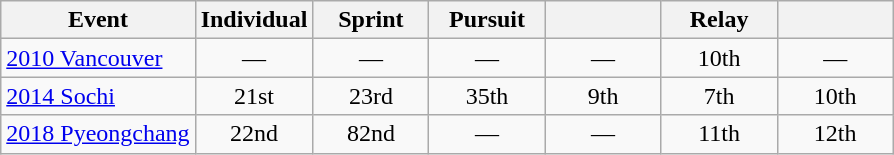<table class="wikitable" style="text-align: center;">
<tr ">
<th>Event</th>
<th style="width:70px;">Individual</th>
<th style="width:70px;">Sprint</th>
<th style="width:70px;">Pursuit</th>
<th style="width:70px;"></th>
<th style="width:70px;">Relay</th>
<th style="width:70px;"></th>
</tr>
<tr>
<td align=left> <a href='#'>2010 Vancouver</a></td>
<td>—</td>
<td>—</td>
<td>—</td>
<td>—</td>
<td>10th</td>
<td>—</td>
</tr>
<tr>
<td align=left> <a href='#'>2014 Sochi</a></td>
<td>21st</td>
<td>23rd</td>
<td>35th</td>
<td>9th</td>
<td>7th</td>
<td>10th</td>
</tr>
<tr>
<td align="left"> <a href='#'>2018 Pyeongchang</a></td>
<td>22nd</td>
<td>82nd</td>
<td>—</td>
<td>—</td>
<td>11th</td>
<td>12th</td>
</tr>
</table>
